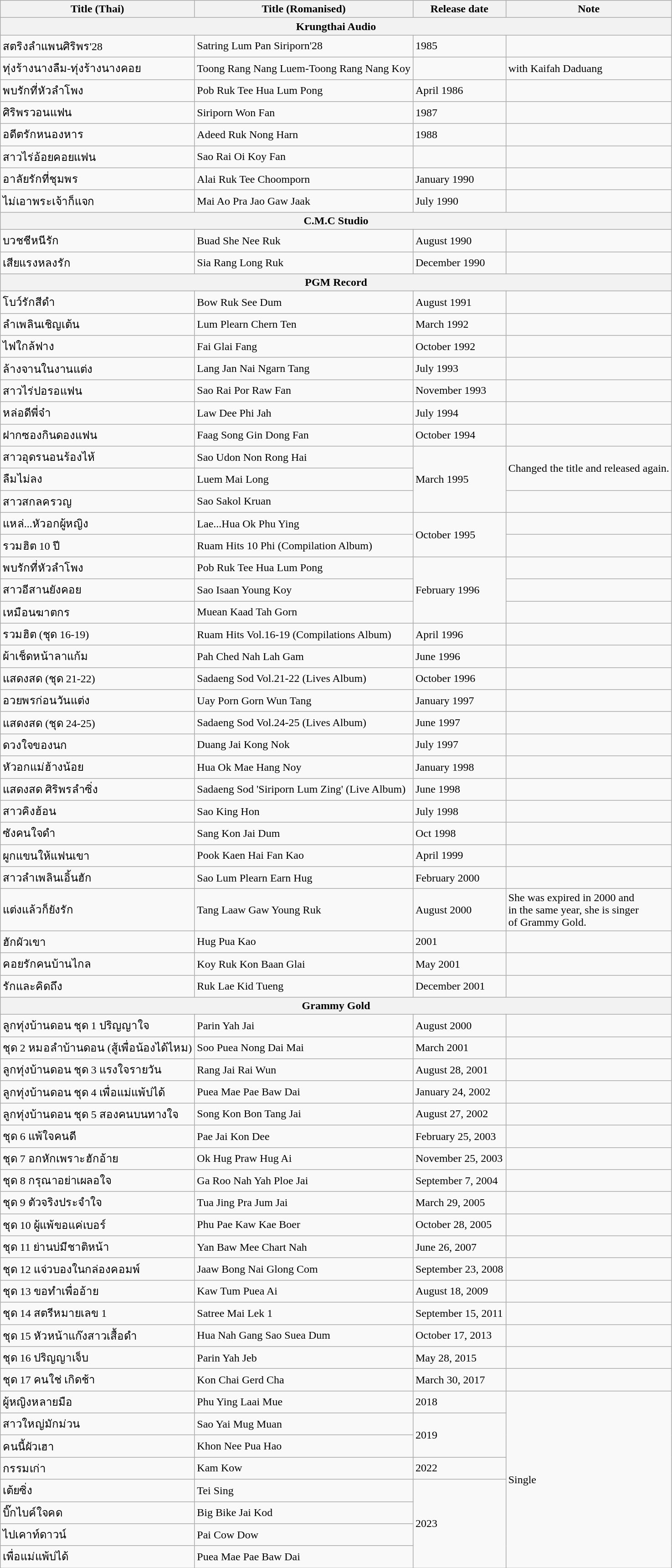<table class="wikitable">
<tr>
<th>Title (Thai)</th>
<th>Title (Romanised)</th>
<th>Release date</th>
<th>Note</th>
</tr>
<tr>
<th colspan="4">Krungthai Audio</th>
</tr>
<tr>
<td>สตริงลำแพนศิริพร'28</td>
<td>Satring Lum Pan Siriporn'28</td>
<td>1985</td>
<td></td>
</tr>
<tr>
<td>ทุ่งร้างนางลืม-ทุ่งร้างนางคอย</td>
<td>Toong Rang Nang Luem-Toong Rang Nang Koy</td>
<td></td>
<td>with Kaifah Daduang</td>
</tr>
<tr>
<td>พบรักที่หัวลำโพง</td>
<td>Pob Ruk Tee Hua Lum Pong</td>
<td>April 1986</td>
<td></td>
</tr>
<tr>
<td>ศิริพรวอนแฟน</td>
<td>Siriporn Won Fan</td>
<td>1987</td>
<td></td>
</tr>
<tr>
<td>อดีตรักหนองหาร</td>
<td>Adeed Ruk Nong Harn</td>
<td>1988</td>
<td></td>
</tr>
<tr>
<td>สาวไร่อ้อยคอยแฟน</td>
<td>Sao Rai Oi Koy Fan</td>
<td></td>
<td></td>
</tr>
<tr>
<td>อาลัยรักที่ชุมพร</td>
<td>Alai Ruk Tee Choomporn</td>
<td>January 1990</td>
<td></td>
</tr>
<tr>
<td>ไม่เอาพระเจ้าก็แจก</td>
<td>Mai Ao Pra Jao Gaw Jaak</td>
<td>July 1990</td>
<td></td>
</tr>
<tr>
<th colspan="4">C.M.C Studio</th>
</tr>
<tr>
<td>บวชชีหนีรัก</td>
<td>Buad She Nee Ruk</td>
<td>August 1990</td>
<td></td>
</tr>
<tr>
<td>เสียแรงหลงรัก</td>
<td>Sia Rang Long Ruk</td>
<td>December 1990</td>
<td></td>
</tr>
<tr>
<th colspan="4">PGM Record</th>
</tr>
<tr>
<td>โบว์รักสีดำ</td>
<td>Bow Ruk See Dum</td>
<td>August 1991</td>
<td></td>
</tr>
<tr>
<td>ลำเพลินเชิญเต้น</td>
<td>Lum Plearn Chern Ten</td>
<td>March 1992</td>
<td></td>
</tr>
<tr>
<td>ไฟใกล้ฟาง</td>
<td>Fai Glai Fang</td>
<td>October 1992</td>
<td></td>
</tr>
<tr>
<td>ล้างจานในงานแต่ง</td>
<td>Lang Jan Nai Ngarn Tang</td>
<td>July 1993</td>
<td></td>
</tr>
<tr>
<td>สาวไร่ปอรอแฟน</td>
<td>Sao Rai Por Raw Fan</td>
<td>November 1993</td>
<td></td>
</tr>
<tr>
<td>หล่อดีพี่จ๋า</td>
<td>Law Dee Phi Jah</td>
<td>July 1994</td>
<td></td>
</tr>
<tr>
<td>ฝากซองกินดองแฟน</td>
<td>Faag Song Gin Dong Fan</td>
<td>October 1994</td>
<td></td>
</tr>
<tr>
<td>สาวอุดรนอนร้องไห้</td>
<td>Sao Udon Non Rong Hai</td>
<td rowspan="3">March 1995</td>
<td rowspan="2">Changed the title and released again.</td>
</tr>
<tr>
<td>ลืมไม่ลง</td>
<td>Luem Mai Long</td>
</tr>
<tr>
<td>สาวสกลครวญ</td>
<td>Sao Sakol Kruan</td>
<td></td>
</tr>
<tr>
<td>แหล่...หัวอกผู้หญิง</td>
<td>Lae...Hua Ok Phu Ying</td>
<td rowspan="2">October 1995</td>
<td></td>
</tr>
<tr>
<td>รวมฮิต 10 ปี</td>
<td>Ruam Hits 10 Phi (Compilation Album)</td>
<td></td>
</tr>
<tr>
<td>พบรักที่หัวลำโพง</td>
<td>Pob Ruk Tee Hua Lum Pong</td>
<td rowspan="3">February 1996</td>
<td></td>
</tr>
<tr>
<td>สาวอีสานยังคอย</td>
<td>Sao Isaan Young Koy</td>
<td></td>
</tr>
<tr>
<td>เหมือนฆาตกร</td>
<td>Muean Kaad Tah Gorn</td>
<td></td>
</tr>
<tr>
<td>รวมฮิต (ชุด 16-19)</td>
<td>Ruam Hits Vol.16-19 (Compilations Album)</td>
<td>April 1996</td>
<td></td>
</tr>
<tr>
<td>ผ้าเช็ดหน้าลาแก้ม</td>
<td>Pah Ched Nah Lah Gam</td>
<td>June 1996</td>
<td></td>
</tr>
<tr>
<td>แสดงสด (ชุด 21-22)</td>
<td>Sadaeng Sod Vol.21-22 (Lives Album)</td>
<td>October 1996</td>
<td></td>
</tr>
<tr>
<td>อวยพรก่อนวันแต่ง</td>
<td>Uay Porn Gorn Wun Tang</td>
<td>January 1997</td>
<td></td>
</tr>
<tr>
<td>แสดงสด (ชุด 24-25)</td>
<td>Sadaeng Sod Vol.24-25 (Lives Album)</td>
<td>June 1997</td>
<td></td>
</tr>
<tr>
<td>ดวงใจของนก</td>
<td>Duang Jai Kong Nok</td>
<td>July 1997</td>
<td></td>
</tr>
<tr>
<td>หัวอกแม่ฮ้างน้อย</td>
<td>Hua Ok Mae Hang Noy</td>
<td>January 1998</td>
<td></td>
</tr>
<tr>
<td>แสดงสด ศิริพรลำซิ่ง</td>
<td>Sadaeng Sod 'Siriporn Lum Zing' (Live Album)</td>
<td>June 1998</td>
<td></td>
</tr>
<tr>
<td>สาวคิงฮ้อน</td>
<td>Sao King Hon</td>
<td>July 1998</td>
<td></td>
</tr>
<tr>
<td>ซังคนใจดำ</td>
<td>Sang Kon Jai Dum</td>
<td>Oct 1998</td>
<td></td>
</tr>
<tr>
<td>ผูกแขนให้แฟนเขา</td>
<td>Pook Kaen Hai Fan Kao</td>
<td>April 1999</td>
<td></td>
</tr>
<tr>
<td>สาวลำเพลินเอิ้นฮัก</td>
<td>Sao Lum Plearn Earn Hug</td>
<td>February 2000</td>
<td></td>
</tr>
<tr>
<td>แต่งแล้วก็ยังรัก</td>
<td>Tang Laaw Gaw Young Ruk</td>
<td>August 2000</td>
<td>She was expired in 2000 and<br>in the same year, she is singer<br>of Grammy Gold.</td>
</tr>
<tr>
<td>ฮักผัวเขา</td>
<td>Hug Pua Kao</td>
<td>2001</td>
<td></td>
</tr>
<tr>
<td>คอยรักคนบ้านไกล</td>
<td>Koy Ruk Kon Baan Glai</td>
<td>May 2001</td>
<td></td>
</tr>
<tr>
<td>รักและคิดถึง</td>
<td>Ruk Lae Kid Tueng</td>
<td>December 2001</td>
<td></td>
</tr>
<tr>
<th colspan="4">Grammy Gold</th>
</tr>
<tr>
<td>ลูกทุ่งบ้านดอน ชุด 1 ปริญญาใจ</td>
<td>Parin Yah Jai</td>
<td>August 2000</td>
<td></td>
</tr>
<tr>
<td>ชุด 2 หมอลำบ้านดอน (สู้เพื่อน้องได้ไหม)</td>
<td>Soo Puea Nong Dai Mai</td>
<td>March 2001</td>
<td></td>
</tr>
<tr>
<td>ลูกทุ่งบ้านดอน ชุด 3 แรงใจรายวัน</td>
<td>Rang Jai Rai Wun</td>
<td>August 28, 2001</td>
<td></td>
</tr>
<tr>
<td>ลูกทุ่งบ้านดอน ชุด 4 เพื่อแม่แพ้บ่ได้</td>
<td>Puea Mae Pae Baw Dai</td>
<td>January 24, 2002</td>
<td></td>
</tr>
<tr>
<td>ลูกทุ่งบ้านดอน ชุด 5 สองคนบนทางใจ</td>
<td>Song Kon Bon Tang Jai</td>
<td>August 27, 2002</td>
<td></td>
</tr>
<tr>
<td>ชุด 6 แพ้ใจคนดี</td>
<td>Pae Jai Kon Dee</td>
<td>February 25, 2003</td>
<td></td>
</tr>
<tr>
<td>ชุด 7 อกหักเพราะฮักอ้าย</td>
<td>Ok Hug Praw Hug Ai</td>
<td>November 25, 2003</td>
<td></td>
</tr>
<tr>
<td>ชุด 8 กรุณาอย่าเผลอใจ</td>
<td>Ga Roo Nah Yah Ploe Jai</td>
<td>September 7, 2004</td>
<td></td>
</tr>
<tr>
<td>ชุด 9 ตัวจริงประจำใจ</td>
<td>Tua Jing Pra Jum Jai</td>
<td>March 29, 2005</td>
<td></td>
</tr>
<tr>
<td>ชุด 10 ผู้แพ้ขอแค่เบอร์</td>
<td>Phu Pae Kaw Kae Boer</td>
<td>October 28, 2005</td>
<td></td>
</tr>
<tr>
<td>ชุด 11 ย่านบ่มีชาติหน้า</td>
<td>Yan Baw Mee Chart Nah</td>
<td>June 26, 2007</td>
<td></td>
</tr>
<tr>
<td>ชุด 12 แจ่วบองในกล่องคอมพ์</td>
<td>Jaaw Bong Nai Glong Com</td>
<td>September 23, 2008</td>
<td></td>
</tr>
<tr>
<td>ชุด 13 ขอทำเพื่ออ้าย</td>
<td>Kaw Tum Puea Ai</td>
<td>August 18, 2009</td>
<td></td>
</tr>
<tr>
<td>ชุด 14 สตรีหมายเลข 1</td>
<td>Satree Mai Lek 1</td>
<td>September 15, 2011</td>
<td></td>
</tr>
<tr>
<td>ชุด 15 หัวหน้าแก๊งสาวเสื้อดำ</td>
<td>Hua Nah Gang Sao Suea Dum</td>
<td>October 17, 2013</td>
<td></td>
</tr>
<tr>
<td>ชุด 16 ปริญญาเจ็บ</td>
<td>Parin Yah Jeb</td>
<td>May 28, 2015</td>
<td></td>
</tr>
<tr>
<td>ชุด 17 คนใช่ เกิดช้า</td>
<td>Kon Chai Gerd Cha</td>
<td>March 30, 2017</td>
<td></td>
</tr>
<tr>
<td>ผู้หญิงหลายมือ</td>
<td>Phu Ying Laai Mue</td>
<td>2018</td>
<td rowspan="8">Single</td>
</tr>
<tr>
<td>สาวใหญ่มักม่วน</td>
<td>Sao Yai Mug Muan</td>
<td rowspan="2">2019</td>
</tr>
<tr>
<td>คนนี้ผัวเฮา</td>
<td>Khon Nee Pua Hao</td>
</tr>
<tr>
<td>กรรมเก่า</td>
<td>Kam Kow</td>
<td>2022</td>
</tr>
<tr>
<td>เต้ยซิ่ง</td>
<td>Tei Sing</td>
<td rowspan="4">2023</td>
</tr>
<tr>
<td>บิ๊กไบค์ใจคด</td>
<td>Big Bike Jai Kod</td>
</tr>
<tr>
<td>ไปเคาท์ดาวน์</td>
<td>Pai Cow Dow</td>
</tr>
<tr>
<td>เพื่อแม่แพ้บ่ได้</td>
<td>Puea Mae Pae Baw Dai</td>
</tr>
</table>
